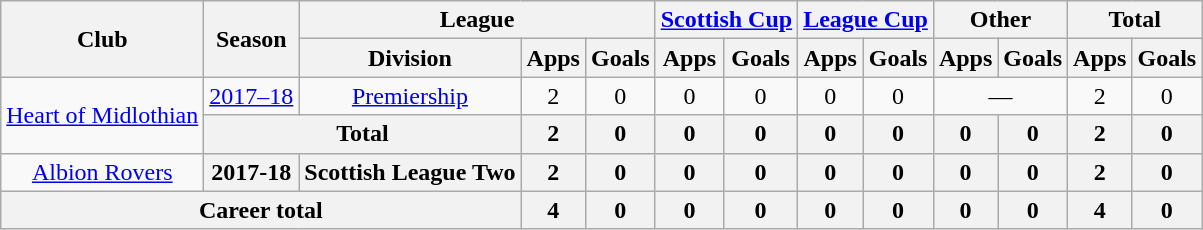<table class="wikitable" style="text-align:center">
<tr>
<th rowspan="2">Club</th>
<th rowspan="2">Season</th>
<th colspan="3">League</th>
<th colspan="2"><a href='#'>Scottish Cup</a></th>
<th colspan="2"><a href='#'>League Cup</a></th>
<th colspan="2">Other</th>
<th colspan="2">Total</th>
</tr>
<tr>
<th>Division</th>
<th>Apps</th>
<th>Goals</th>
<th>Apps</th>
<th>Goals</th>
<th>Apps</th>
<th>Goals</th>
<th>Apps</th>
<th>Goals</th>
<th>Apps</th>
<th>Goals</th>
</tr>
<tr>
<td rowspan="2"><a href='#'>Heart of Midlothian</a></td>
<td><a href='#'>2017–18</a></td>
<td><a href='#'>Premiership</a></td>
<td>2</td>
<td>0</td>
<td>0</td>
<td>0</td>
<td>0</td>
<td>0</td>
<td colspan="2">—</td>
<td>2</td>
<td>0</td>
</tr>
<tr>
<th colspan="2">Total</th>
<th>2</th>
<th>0</th>
<th>0</th>
<th>0</th>
<th>0</th>
<th>0</th>
<th>0</th>
<th>0</th>
<th>2</th>
<th>0</th>
</tr>
<tr>
<td><a href='#'>Albion Rovers</a></td>
<th>2017-18</th>
<th>Scottish League Two</th>
<th>2</th>
<th>0</th>
<th>0</th>
<th>0</th>
<th>0</th>
<th>0</th>
<th>0</th>
<th>0</th>
<th>2</th>
<th>0</th>
</tr>
<tr>
<th colspan="3">Career total</th>
<th>4</th>
<th>0</th>
<th>0</th>
<th>0</th>
<th>0</th>
<th>0</th>
<th>0</th>
<th>0</th>
<th>4</th>
<th>0</th>
</tr>
</table>
